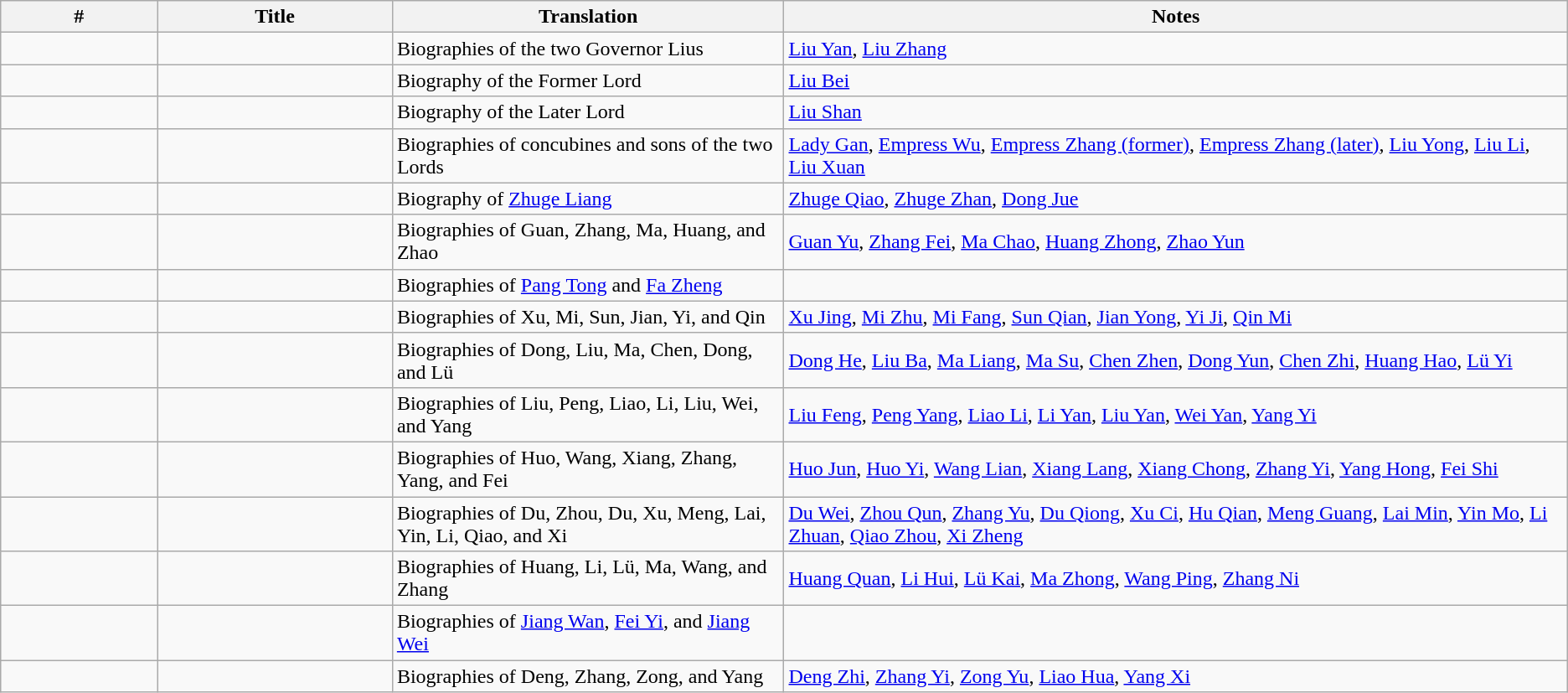<table class="wikitable">
<tr>
<th width="10%">#</th>
<th width="15%">Title</th>
<th width="25%">Translation</th>
<th width="50%">Notes</th>
</tr>
<tr>
<td></td>
<td></td>
<td>Biographies of the two Governor Lius</td>
<td><a href='#'>Liu Yan</a>, <a href='#'>Liu Zhang</a></td>
</tr>
<tr>
<td></td>
<td></td>
<td>Biography of the Former Lord</td>
<td><a href='#'>Liu Bei</a></td>
</tr>
<tr>
<td></td>
<td></td>
<td>Biography of the Later Lord</td>
<td><a href='#'>Liu Shan</a></td>
</tr>
<tr>
<td></td>
<td></td>
<td>Biographies of concubines and sons of the two Lords</td>
<td><a href='#'>Lady Gan</a>, <a href='#'>Empress Wu</a>, <a href='#'>Empress Zhang (former)</a>, <a href='#'>Empress Zhang (later)</a>, <a href='#'>Liu Yong</a>, <a href='#'>Liu Li</a>, <a href='#'>Liu Xuan</a></td>
</tr>
<tr>
<td></td>
<td></td>
<td>Biography of <a href='#'>Zhuge Liang</a></td>
<td><a href='#'>Zhuge Qiao</a>, <a href='#'>Zhuge Zhan</a>, <a href='#'>Dong Jue</a></td>
</tr>
<tr>
<td></td>
<td></td>
<td>Biographies of Guan, Zhang, Ma, Huang, and Zhao</td>
<td><a href='#'>Guan Yu</a>, <a href='#'>Zhang Fei</a>, <a href='#'>Ma Chao</a>, <a href='#'>Huang Zhong</a>, <a href='#'>Zhao Yun</a></td>
</tr>
<tr>
<td></td>
<td></td>
<td>Biographies of <a href='#'>Pang Tong</a> and <a href='#'>Fa Zheng</a></td>
<td></td>
</tr>
<tr>
<td></td>
<td></td>
<td>Biographies of Xu, Mi, Sun, Jian, Yi, and Qin</td>
<td><a href='#'>Xu Jing</a>, <a href='#'>Mi Zhu</a>, <a href='#'>Mi Fang</a>, <a href='#'>Sun Qian</a>, <a href='#'>Jian Yong</a>, <a href='#'>Yi Ji</a>, <a href='#'>Qin Mi</a></td>
</tr>
<tr>
<td></td>
<td></td>
<td>Biographies of Dong, Liu, Ma, Chen, Dong, and Lü</td>
<td><a href='#'>Dong He</a>, <a href='#'>Liu Ba</a>, <a href='#'>Ma Liang</a>, <a href='#'>Ma Su</a>, <a href='#'>Chen Zhen</a>, <a href='#'>Dong Yun</a>, <a href='#'>Chen Zhi</a>, <a href='#'>Huang Hao</a>, <a href='#'>Lü Yi</a></td>
</tr>
<tr>
<td></td>
<td></td>
<td>Biographies of Liu, Peng, Liao, Li, Liu, Wei, and Yang</td>
<td><a href='#'>Liu Feng</a>, <a href='#'>Peng Yang</a>, <a href='#'>Liao Li</a>, <a href='#'>Li Yan</a>, <a href='#'>Liu Yan</a>, <a href='#'>Wei Yan</a>, <a href='#'>Yang Yi</a></td>
</tr>
<tr>
<td></td>
<td></td>
<td>Biographies of Huo, Wang, Xiang, Zhang, Yang, and Fei</td>
<td><a href='#'>Huo Jun</a>, <a href='#'>Huo Yi</a>, <a href='#'>Wang Lian</a>, <a href='#'>Xiang Lang</a>, <a href='#'>Xiang Chong</a>, <a href='#'>Zhang Yi</a>, <a href='#'>Yang Hong</a>, <a href='#'>Fei Shi</a></td>
</tr>
<tr>
<td></td>
<td></td>
<td>Biographies of Du, Zhou, Du, Xu, Meng, Lai, Yin, Li, Qiao, and Xi</td>
<td><a href='#'>Du Wei</a>, <a href='#'>Zhou Qun</a>, <a href='#'>Zhang Yu</a>, <a href='#'>Du Qiong</a>, <a href='#'>Xu Ci</a>, <a href='#'>Hu Qian</a>, <a href='#'>Meng Guang</a>, <a href='#'>Lai Min</a>, <a href='#'>Yin Mo</a>, <a href='#'>Li Zhuan</a>, <a href='#'>Qiao Zhou</a>, <a href='#'>Xi Zheng</a></td>
</tr>
<tr>
<td></td>
<td></td>
<td>Biographies of Huang, Li, Lü, Ma, Wang, and Zhang</td>
<td><a href='#'>Huang Quan</a>, <a href='#'>Li Hui</a>, <a href='#'>Lü Kai</a>, <a href='#'>Ma Zhong</a>, <a href='#'>Wang Ping</a>, <a href='#'>Zhang Ni</a></td>
</tr>
<tr>
<td></td>
<td></td>
<td>Biographies of <a href='#'>Jiang Wan</a>, <a href='#'>Fei Yi</a>, and <a href='#'>Jiang Wei</a></td>
<td></td>
</tr>
<tr>
<td></td>
<td></td>
<td>Biographies of Deng, Zhang, Zong, and Yang</td>
<td><a href='#'>Deng Zhi</a>, <a href='#'>Zhang Yi</a>, <a href='#'>Zong Yu</a>, <a href='#'>Liao Hua</a>, <a href='#'>Yang Xi</a></td>
</tr>
</table>
